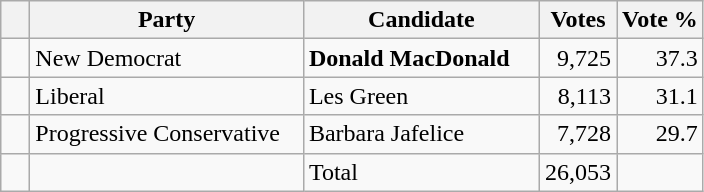<table class="wikitable">
<tr>
<th></th>
<th scope="col" style="width:175px;">Party</th>
<th scope="col" style="width:150px;">Candidate</th>
<th>Votes</th>
<th>Vote %</th>
</tr>
<tr>
<td>   </td>
<td>New Democrat</td>
<td><strong>Donald MacDonald</strong></td>
<td align=right>9,725</td>
<td align=right>37.3</td>
</tr>
<tr |>
<td>   </td>
<td>Liberal</td>
<td>Les Green</td>
<td align=right>8,113</td>
<td align=right>31.1</td>
</tr>
<tr |>
<td>   </td>
<td>Progressive Conservative</td>
<td>Barbara Jafelice</td>
<td align=right>7,728</td>
<td align=right>29.7<br></td>
</tr>
<tr |>
<td></td>
<td></td>
<td>Total</td>
<td align=right>26,053</td>
<td></td>
</tr>
</table>
